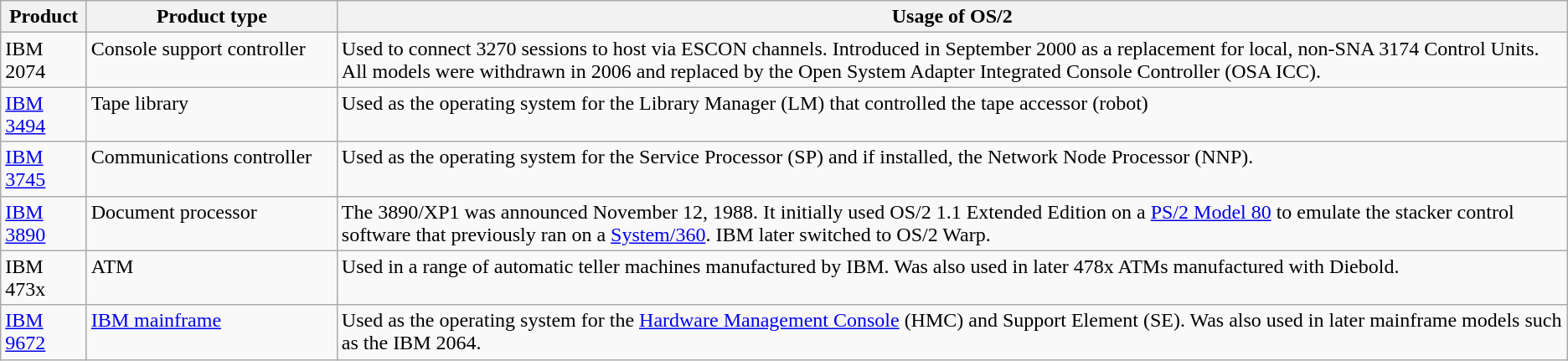<table class="wikitable">
<tr>
<th>Product</th>
<th style="width:12em;">Product type</th>
<th>Usage of OS/2</th>
</tr>
<tr style="vertical-align: top;">
<td>IBM 2074</td>
<td>Console support controller</td>
<td>Used to connect 3270 sessions to host via ESCON channels. Introduced in September 2000 as a replacement for local, non-SNA 3174 Control Units. All models were withdrawn in 2006 and replaced by the Open System Adapter Integrated Console Controller (OSA ICC).</td>
</tr>
<tr style="vertical-align: top;">
<td><a href='#'>IBM 3494</a></td>
<td>Tape library</td>
<td>Used as the operating system for the Library Manager (LM) that controlled the tape accessor (robot)</td>
</tr>
<tr style="vertical-align: top;">
<td><a href='#'>IBM 3745</a></td>
<td>Communications controller</td>
<td>Used as the operating system for the Service Processor (SP) and if installed, the Network Node Processor (NNP).</td>
</tr>
<tr style="vertical-align: top;">
<td><a href='#'>IBM 3890</a></td>
<td>Document processor</td>
<td>The 3890/XP1 was announced November 12, 1988. It initially used OS/2 1.1 Extended Edition on a <a href='#'>PS/2 Model 80</a> to emulate the stacker control software that previously ran on a <a href='#'>System/360</a>. IBM later switched to OS/2 Warp.</td>
</tr>
<tr style="vertical-align: top;">
<td>IBM 473x</td>
<td>ATM</td>
<td>Used in a range of automatic teller machines manufactured by IBM. Was also used in later 478x ATMs manufactured with Diebold.</td>
</tr>
<tr style="vertical-align: top;">
<td><a href='#'>IBM 9672</a></td>
<td><a href='#'>IBM mainframe</a></td>
<td>Used as the operating system for the <a href='#'>Hardware Management Console</a> (HMC) and Support Element (SE). Was also used in later mainframe models such as the IBM 2064.</td>
</tr>
</table>
